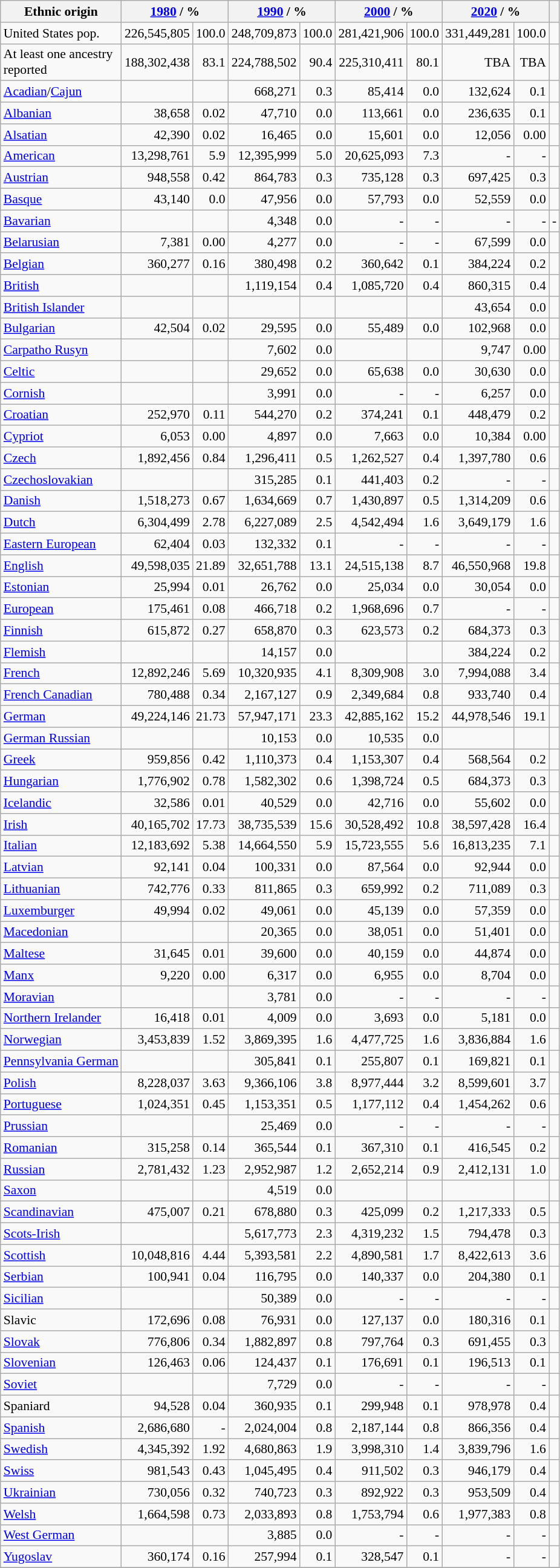<table class="wikitable sortable collapsible nowrap" style="font-size:90%; text-align: right">
<tr>
<th>Ethnic origin</th>
<th colspan="2"><a href='#'>1980</a> / %</th>
<th colspan="2"><a href='#'>1990</a> / %</th>
<th colspan="2"><a href='#'>2000</a> / %</th>
<th colspan="2"><a href='#'>2020</a> / %</th>
<th data-sort-type="number"></th>
</tr>
<tr>
<td style="text-align: left;">United States pop.</td>
<td>226,545,805</td>
<td>100.0</td>
<td>248,709,873</td>
<td>100.0</td>
<td>281,421,906</td>
<td>100.0</td>
<td>331,449,281</td>
<td>100.0</td>
<td></td>
</tr>
<tr>
<td style="text-align: left;">At least one ancestry <br>reported</td>
<td>188,302,438</td>
<td>83.1</td>
<td>224,788,502</td>
<td>90.4</td>
<td>225,310,411</td>
<td>80.1</td>
<td>TBA</td>
<td>TBA</td>
<td></td>
</tr>
<tr>
<td style="text-align: left;"><a href='#'>Acadian</a>/<a href='#'>Cajun</a></td>
<td></td>
<td></td>
<td>668,271</td>
<td>0.3</td>
<td>85,414</td>
<td>0.0</td>
<td>132,624</td>
<td>0.1</td>
<td></td>
</tr>
<tr>
<td style="text-align: left;"><a href='#'>Albanian</a></td>
<td>38,658</td>
<td>0.02</td>
<td>47,710</td>
<td>0.0</td>
<td>113,661</td>
<td>0.0</td>
<td>236,635</td>
<td>0.1</td>
<td></td>
</tr>
<tr>
<td style="text-align: left;"><a href='#'>Alsatian</a></td>
<td>42,390</td>
<td>0.02</td>
<td>16,465</td>
<td>0.0</td>
<td>15,601</td>
<td>0.0</td>
<td>12,056</td>
<td>0.00</td>
<td></td>
</tr>
<tr>
<td style="text-align: left;"><a href='#'>American</a></td>
<td>13,298,761</td>
<td>5.9</td>
<td>12,395,999</td>
<td>5.0</td>
<td>20,625,093</td>
<td>7.3</td>
<td>-</td>
<td>-</td>
<td></td>
</tr>
<tr>
<td style="text-align: left;"><a href='#'>Austrian</a></td>
<td>948,558</td>
<td>0.42</td>
<td>864,783</td>
<td>0.3</td>
<td>735,128</td>
<td>0.3</td>
<td>697,425</td>
<td>0.3</td>
<td></td>
</tr>
<tr>
<td style="text-align: left;"><a href='#'>Basque</a></td>
<td>43,140</td>
<td>0.0</td>
<td>47,956</td>
<td>0.0</td>
<td>57,793</td>
<td>0.0</td>
<td>52,559</td>
<td>0.0</td>
<td></td>
</tr>
<tr>
<td style="text-align: left;"><a href='#'>Bavarian</a></td>
<td></td>
<td></td>
<td>4,348</td>
<td>0.0</td>
<td>-</td>
<td>-</td>
<td>-</td>
<td>-</td>
<td>-</td>
</tr>
<tr>
<td style="text-align: left;"><a href='#'>Belarusian</a></td>
<td>7,381</td>
<td>0.00</td>
<td>4,277</td>
<td>0.0</td>
<td>-</td>
<td>-</td>
<td>67,599</td>
<td>0.0</td>
<td></td>
</tr>
<tr>
<td style="text-align: left;"><a href='#'>Belgian</a></td>
<td>360,277</td>
<td>0.16</td>
<td>380,498</td>
<td>0.2</td>
<td>360,642</td>
<td>0.1</td>
<td>384,224</td>
<td>0.2</td>
<td></td>
</tr>
<tr>
<td style="text-align: left;"><a href='#'>British</a></td>
<td></td>
<td></td>
<td>1,119,154</td>
<td>0.4</td>
<td>1,085,720</td>
<td>0.4</td>
<td>860,315</td>
<td>0.4</td>
<td></td>
</tr>
<tr>
<td style="text-align: left;"><a href='#'>British Islander</a></td>
<td></td>
<td></td>
<td></td>
<td></td>
<td></td>
<td></td>
<td>43,654</td>
<td>0.0</td>
<td></td>
</tr>
<tr>
<td style="text-align: left;"><a href='#'>Bulgarian</a></td>
<td>42,504</td>
<td>0.02</td>
<td>29,595</td>
<td>0.0</td>
<td>55,489</td>
<td>0.0</td>
<td>102,968</td>
<td>0.0</td>
<td></td>
</tr>
<tr>
<td style="text-align: left;"><a href='#'>Carpatho Rusyn</a></td>
<td></td>
<td></td>
<td>7,602</td>
<td>0.0</td>
<td></td>
<td></td>
<td>9,747</td>
<td>0.00</td>
<td></td>
</tr>
<tr>
<td style="text-align: left;"><a href='#'>Celtic</a></td>
<td></td>
<td></td>
<td>29,652</td>
<td>0.0</td>
<td>65,638</td>
<td>0.0</td>
<td>30,630</td>
<td>0.0</td>
<td></td>
</tr>
<tr>
<td style="text-align: left;"><a href='#'>Cornish</a></td>
<td></td>
<td></td>
<td>3,991</td>
<td>0.0</td>
<td>-</td>
<td>-</td>
<td>6,257</td>
<td>0.0</td>
<td></td>
</tr>
<tr>
<td style="text-align: left;"><a href='#'>Croatian</a></td>
<td>252,970</td>
<td>0.11</td>
<td>544,270</td>
<td>0.2</td>
<td>374,241</td>
<td>0.1</td>
<td>448,479</td>
<td>0.2</td>
<td></td>
</tr>
<tr>
<td style="text-align: left;"><a href='#'>Cypriot</a></td>
<td>6,053</td>
<td>0.00</td>
<td>4,897</td>
<td>0.0</td>
<td>7,663</td>
<td>0.0</td>
<td>10,384</td>
<td>0.00</td>
<td></td>
</tr>
<tr>
<td style="text-align: left;"><a href='#'>Czech</a></td>
<td>1,892,456</td>
<td>0.84</td>
<td>1,296,411</td>
<td>0.5</td>
<td>1,262,527</td>
<td>0.4</td>
<td>1,397,780</td>
<td>0.6</td>
<td></td>
</tr>
<tr>
<td style="text-align: left;"><a href='#'>Czechoslovakian</a></td>
<td></td>
<td></td>
<td>315,285</td>
<td>0.1</td>
<td>441,403</td>
<td>0.2</td>
<td>-</td>
<td>-</td>
<td></td>
</tr>
<tr>
<td style="text-align: left;"><a href='#'>Danish</a></td>
<td>1,518,273</td>
<td>0.67</td>
<td>1,634,669</td>
<td>0.7</td>
<td>1,430,897</td>
<td>0.5</td>
<td>1,314,209</td>
<td>0.6</td>
<td></td>
</tr>
<tr>
<td style="text-align: left;"><a href='#'>Dutch</a></td>
<td>6,304,499</td>
<td>2.78</td>
<td>6,227,089</td>
<td>2.5</td>
<td>4,542,494</td>
<td>1.6</td>
<td>3,649,179</td>
<td>1.6</td>
<td></td>
</tr>
<tr>
<td style="text-align:left;"><a href='#'>Eastern European</a></td>
<td>62,404</td>
<td>0.03</td>
<td>132,332</td>
<td>0.1</td>
<td>-</td>
<td>-</td>
<td>-</td>
<td>-</td>
<td></td>
</tr>
<tr>
<td style="text-align: left;"><a href='#'>English</a></td>
<td>49,598,035</td>
<td>21.89</td>
<td>32,651,788</td>
<td>13.1</td>
<td>24,515,138</td>
<td>8.7</td>
<td>46,550,968</td>
<td>19.8</td>
<td></td>
</tr>
<tr>
<td style="text-align: left;"><a href='#'>Estonian</a></td>
<td>25,994</td>
<td>0.01</td>
<td>26,762</td>
<td>0.0</td>
<td>25,034</td>
<td>0.0</td>
<td>30,054</td>
<td>0.0</td>
<td></td>
</tr>
<tr>
<td style="text-align:left;"><a href='#'>European</a></td>
<td>175,461</td>
<td>0.08</td>
<td>466,718</td>
<td>0.2</td>
<td>1,968,696</td>
<td>0.7</td>
<td>-</td>
<td>-</td>
<td></td>
</tr>
<tr>
<td style="text-align: left;"><a href='#'>Finnish</a></td>
<td>615,872</td>
<td>0.27</td>
<td>658,870</td>
<td>0.3</td>
<td>623,573</td>
<td>0.2</td>
<td>684,373</td>
<td>0.3</td>
<td></td>
</tr>
<tr>
<td style="text-align: left;"><a href='#'>Flemish</a></td>
<td></td>
<td></td>
<td>14,157</td>
<td>0.0</td>
<td></td>
<td></td>
<td>384,224</td>
<td>0.2</td>
<td></td>
</tr>
<tr>
<td style="text-align: left;"><a href='#'>French</a></td>
<td>12,892,246</td>
<td>5.69</td>
<td>10,320,935</td>
<td>4.1</td>
<td>8,309,908</td>
<td>3.0</td>
<td>7,994,088</td>
<td>3.4</td>
<td></td>
</tr>
<tr>
<td style="text-align: left;"><a href='#'>French Canadian</a></td>
<td>780,488</td>
<td>0.34</td>
<td>2,167,127</td>
<td>0.9</td>
<td>2,349,684</td>
<td>0.8</td>
<td>933,740</td>
<td>0.4</td>
<td></td>
</tr>
<tr>
<td style="text-align: left;"><a href='#'>German</a></td>
<td>49,224,146</td>
<td>21.73</td>
<td>57,947,171</td>
<td>23.3</td>
<td>42,885,162</td>
<td>15.2</td>
<td>44,978,546</td>
<td>19.1</td>
<td></td>
</tr>
<tr>
<td style="text-align: left;"><a href='#'>German Russian</a></td>
<td></td>
<td></td>
<td>10,153</td>
<td>0.0</td>
<td>10,535</td>
<td>0.0</td>
<td></td>
<td></td>
<td></td>
</tr>
<tr>
<td style="text-align: left;"><a href='#'>Greek</a></td>
<td>959,856</td>
<td>0.42</td>
<td>1,110,373</td>
<td>0.4</td>
<td>1,153,307</td>
<td>0.4</td>
<td>568,564</td>
<td>0.2</td>
<td></td>
</tr>
<tr>
<td style="text-align: left;"><a href='#'>Hungarian</a></td>
<td>1,776,902</td>
<td>0.78</td>
<td>1,582,302</td>
<td>0.6</td>
<td>1,398,724</td>
<td>0.5</td>
<td>684,373</td>
<td>0.3</td>
<td></td>
</tr>
<tr>
<td style="text-align: left;"><a href='#'>Icelandic</a></td>
<td>32,586</td>
<td>0.01</td>
<td>40,529</td>
<td>0.0</td>
<td>42,716</td>
<td>0.0</td>
<td>55,602</td>
<td>0.0</td>
<td></td>
</tr>
<tr>
<td style="text-align: left;"><a href='#'>Irish</a></td>
<td>40,165,702</td>
<td>17.73</td>
<td>38,735,539</td>
<td>15.6</td>
<td>30,528,492</td>
<td>10.8</td>
<td>38,597,428</td>
<td>16.4</td>
<td></td>
</tr>
<tr>
<td style="text-align: left;"><a href='#'>Italian</a></td>
<td>12,183,692</td>
<td>5.38</td>
<td>14,664,550</td>
<td>5.9</td>
<td>15,723,555</td>
<td>5.6</td>
<td>16,813,235</td>
<td>7.1</td>
<td></td>
</tr>
<tr>
<td style="text-align: left;"><a href='#'>Latvian</a></td>
<td>92,141</td>
<td>0.04</td>
<td>100,331</td>
<td>0.0</td>
<td>87,564</td>
<td>0.0</td>
<td>92,944</td>
<td>0.0</td>
<td></td>
</tr>
<tr>
<td style="text-align: left;"><a href='#'>Lithuanian</a></td>
<td>742,776</td>
<td>0.33</td>
<td>811,865</td>
<td>0.3</td>
<td>659,992</td>
<td>0.2</td>
<td>711,089</td>
<td>0.3</td>
<td></td>
</tr>
<tr>
<td style="text-align: left;"><a href='#'>Luxemburger</a></td>
<td>49,994</td>
<td>0.02</td>
<td>49,061</td>
<td>0.0</td>
<td>45,139</td>
<td>0.0</td>
<td>57,359</td>
<td>0.0</td>
<td></td>
</tr>
<tr>
<td style="text-align: left;"><a href='#'>Macedonian</a></td>
<td></td>
<td></td>
<td>20,365</td>
<td>0.0</td>
<td>38,051</td>
<td>0.0</td>
<td>51,401</td>
<td>0.0</td>
<td></td>
</tr>
<tr>
<td style="text-align: left;"><a href='#'>Maltese</a></td>
<td>31,645</td>
<td>0.01</td>
<td>39,600</td>
<td>0.0</td>
<td>40,159</td>
<td>0.0</td>
<td>44,874</td>
<td>0.0</td>
<td></td>
</tr>
<tr>
<td style="text-align: left;"><a href='#'>Manx</a></td>
<td>9,220</td>
<td>0.00</td>
<td>6,317</td>
<td>0.0</td>
<td>6,955</td>
<td>0.0</td>
<td>8,704</td>
<td>0.0</td>
<td></td>
</tr>
<tr>
<td style="text-align: left;"><a href='#'>Moravian</a></td>
<td></td>
<td></td>
<td>3,781</td>
<td>0.0</td>
<td>-</td>
<td>-</td>
<td>-</td>
<td>-</td>
<td></td>
</tr>
<tr>
<td style="text-align: left;"><a href='#'>Northern Irelander</a></td>
<td>16,418</td>
<td>0.01</td>
<td>4,009</td>
<td>0.0</td>
<td>3,693</td>
<td>0.0</td>
<td>5,181</td>
<td>0.0</td>
<td></td>
</tr>
<tr>
<td style="text-align: left;"><a href='#'>Norwegian</a></td>
<td>3,453,839</td>
<td>1.52</td>
<td>3,869,395</td>
<td>1.6</td>
<td>4,477,725</td>
<td>1.6</td>
<td>3,836,884</td>
<td>1.6</td>
<td></td>
</tr>
<tr>
<td style="text-align: left;"><a href='#'>Pennsylvania German</a></td>
<td></td>
<td></td>
<td>305,841</td>
<td>0.1</td>
<td>255,807</td>
<td>0.1</td>
<td>169,821</td>
<td>0.1</td>
<td></td>
</tr>
<tr>
<td style="text-align: left;"><a href='#'>Polish</a></td>
<td>8,228,037</td>
<td>3.63</td>
<td>9,366,106</td>
<td>3.8</td>
<td>8,977,444</td>
<td>3.2</td>
<td>8,599,601</td>
<td>3.7</td>
<td></td>
</tr>
<tr>
<td style="text-align: left;"><a href='#'>Portuguese</a></td>
<td>1,024,351</td>
<td>0.45</td>
<td>1,153,351</td>
<td>0.5</td>
<td>1,177,112</td>
<td>0.4</td>
<td>1,454,262</td>
<td>0.6</td>
<td></td>
</tr>
<tr>
<td style="text-align: left;"><a href='#'>Prussian</a></td>
<td></td>
<td></td>
<td>25,469</td>
<td>0.0</td>
<td>-</td>
<td>-</td>
<td>-</td>
<td>-</td>
<td></td>
</tr>
<tr>
<td style="text-align: left;"><a href='#'>Romanian</a></td>
<td>315,258</td>
<td>0.14</td>
<td>365,544</td>
<td>0.1</td>
<td>367,310</td>
<td>0.1</td>
<td>416,545</td>
<td>0.2</td>
<td></td>
</tr>
<tr>
<td style="text-align: left;"><a href='#'>Russian</a></td>
<td>2,781,432</td>
<td>1.23</td>
<td>2,952,987</td>
<td>1.2</td>
<td>2,652,214</td>
<td>0.9</td>
<td>2,412,131</td>
<td>1.0</td>
<td></td>
</tr>
<tr>
<td style="text-align:left;"><a href='#'>Saxon</a></td>
<td></td>
<td></td>
<td>4,519</td>
<td>0.0</td>
<td></td>
<td></td>
<td></td>
<td></td>
<td></td>
</tr>
<tr>
<td style="text-align:left;"><a href='#'>Scandinavian</a></td>
<td>475,007</td>
<td>0.21</td>
<td>678,880</td>
<td>0.3</td>
<td>425,099</td>
<td>0.2</td>
<td>1,217,333</td>
<td>0.5</td>
<td></td>
</tr>
<tr>
<td style="text-align: left;"><a href='#'>Scots-Irish</a></td>
<td></td>
<td></td>
<td>5,617,773</td>
<td>2.3</td>
<td>4,319,232</td>
<td>1.5</td>
<td>794,478</td>
<td>0.3</td>
<td></td>
</tr>
<tr>
<td style="text-align: left;"><a href='#'>Scottish</a></td>
<td>10,048,816</td>
<td>4.44</td>
<td>5,393,581</td>
<td>2.2</td>
<td>4,890,581</td>
<td>1.7</td>
<td>8,422,613</td>
<td>3.6</td>
<td></td>
</tr>
<tr>
<td style="text-align: left;"><a href='#'>Serbian</a></td>
<td>100,941</td>
<td>0.04</td>
<td>116,795</td>
<td>0.0</td>
<td>140,337</td>
<td>0.0</td>
<td>204,380</td>
<td>0.1</td>
<td></td>
</tr>
<tr>
<td style="text-align: left;"><a href='#'>Sicilian</a></td>
<td></td>
<td></td>
<td>50,389</td>
<td>0.0</td>
<td>-</td>
<td>-</td>
<td>-</td>
<td>-</td>
<td></td>
</tr>
<tr>
<td style="text-align: left;">Slavic</td>
<td>172,696</td>
<td>0.08</td>
<td>76,931</td>
<td>0.0</td>
<td>127,137</td>
<td>0.0</td>
<td>180,316</td>
<td>0.1</td>
<td></td>
</tr>
<tr>
<td style="text-align: left;"><a href='#'>Slovak</a></td>
<td>776,806</td>
<td>0.34</td>
<td>1,882,897</td>
<td>0.8</td>
<td>797,764</td>
<td>0.3</td>
<td>691,455</td>
<td>0.3</td>
<td></td>
</tr>
<tr>
<td style="text-align: left;"><a href='#'>Slovenian</a></td>
<td>126,463</td>
<td>0.06</td>
<td>124,437</td>
<td>0.1</td>
<td>176,691</td>
<td>0.1</td>
<td>196,513</td>
<td>0.1</td>
<td></td>
</tr>
<tr>
<td style="text-align: left;"><a href='#'>Soviet</a></td>
<td></td>
<td></td>
<td>7,729</td>
<td>0.0</td>
<td>-</td>
<td>-</td>
<td>-</td>
<td>-</td>
<td></td>
</tr>
<tr>
<td style="text-align: left;">Spaniard</td>
<td>94,528</td>
<td>0.04</td>
<td>360,935</td>
<td>0.1</td>
<td>299,948</td>
<td>0.1</td>
<td>978,978</td>
<td>0.4</td>
<td></td>
</tr>
<tr>
<td style="text-align: left;"><a href='#'>Spanish</a></td>
<td>2,686,680</td>
<td>-</td>
<td>2,024,004</td>
<td>0.8</td>
<td>2,187,144</td>
<td>0.8</td>
<td>866,356</td>
<td>0.4</td>
<td></td>
</tr>
<tr>
<td style="text-align: left;"><a href='#'>Swedish</a></td>
<td>4,345,392</td>
<td>1.92</td>
<td>4,680,863</td>
<td>1.9</td>
<td>3,998,310</td>
<td>1.4</td>
<td>3,839,796</td>
<td>1.6</td>
<td></td>
</tr>
<tr>
<td style="text-align: left;"><a href='#'>Swiss</a></td>
<td>981,543</td>
<td>0.43</td>
<td>1,045,495</td>
<td>0.4</td>
<td>911,502</td>
<td>0.3</td>
<td>946,179</td>
<td>0.4</td>
<td></td>
</tr>
<tr>
<td style="text-align: left;"><a href='#'>Ukrainian</a></td>
<td>730,056</td>
<td>0.32</td>
<td>740,723</td>
<td>0.3</td>
<td>892,922</td>
<td>0.3</td>
<td>953,509</td>
<td>0.4</td>
<td></td>
</tr>
<tr>
<td style="text-align: left;"><a href='#'>Welsh</a></td>
<td>1,664,598</td>
<td>0.73</td>
<td>2,033,893</td>
<td>0.8</td>
<td>1,753,794</td>
<td>0.6</td>
<td>1,977,383</td>
<td>0.8</td>
<td></td>
</tr>
<tr>
<td style="text-align: left;"><a href='#'>West German</a></td>
<td></td>
<td></td>
<td>3,885</td>
<td>0.0</td>
<td>-</td>
<td>-</td>
<td>-</td>
<td>-</td>
<td></td>
</tr>
<tr>
<td style="text-align: left;"><a href='#'>Yugoslav</a></td>
<td>360,174</td>
<td>0.16</td>
<td>257,994</td>
<td>0.1</td>
<td>328,547</td>
<td>0.1</td>
<td>-</td>
<td>-</td>
<td></td>
</tr>
<tr>
</tr>
</table>
